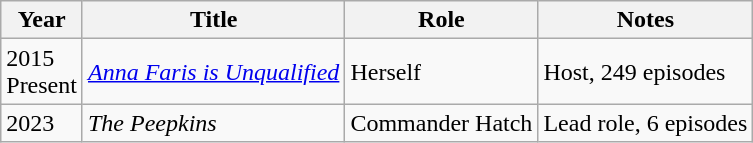<table class="wikitable sortable">
<tr>
<th>Year</th>
<th>Title</th>
<th>Role</th>
<th class="unsortable">Notes</th>
</tr>
<tr>
<td>2015<br>Present</td>
<td><em><a href='#'>Anna Faris is Unqualified</a></em></td>
<td>Herself</td>
<td>Host, 249 episodes</td>
</tr>
<tr>
<td>2023</td>
<td><em>The Peepkins</em></td>
<td>Commander Hatch</td>
<td>Lead role, 6 episodes</td>
</tr>
</table>
